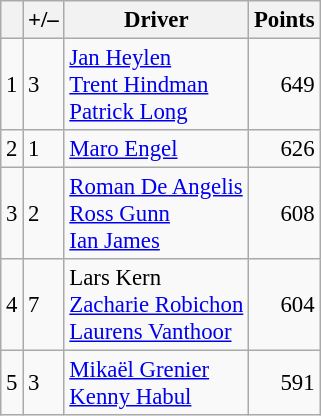<table class="wikitable" style="font-size: 95%;">
<tr>
<th scope="col"></th>
<th scope="col">+/–</th>
<th scope="col">Driver</th>
<th scope="col">Points</th>
</tr>
<tr>
<td align=center>1</td>
<td align="left"> 3</td>
<td> <a href='#'>Jan Heylen</a><br> <a href='#'>Trent Hindman</a><br> <a href='#'>Patrick Long</a></td>
<td align=right>649</td>
</tr>
<tr>
<td align=center>2</td>
<td align="left"> 1</td>
<td> <a href='#'>Maro Engel</a></td>
<td align=right>626</td>
</tr>
<tr>
<td align=center>3</td>
<td align="left"> 2</td>
<td> <a href='#'>Roman De Angelis</a><br> <a href='#'>Ross Gunn</a><br> <a href='#'>Ian James</a></td>
<td align=right>608</td>
</tr>
<tr>
<td align=center>4</td>
<td align="left"> 7</td>
<td> Lars Kern<br> <a href='#'>Zacharie Robichon</a><br> <a href='#'>Laurens Vanthoor</a></td>
<td align=right>604</td>
</tr>
<tr>
<td align=center>5</td>
<td align="left"> 3</td>
<td> <a href='#'>Mikaël Grenier</a><br> <a href='#'>Kenny Habul</a></td>
<td align=right>591</td>
</tr>
</table>
